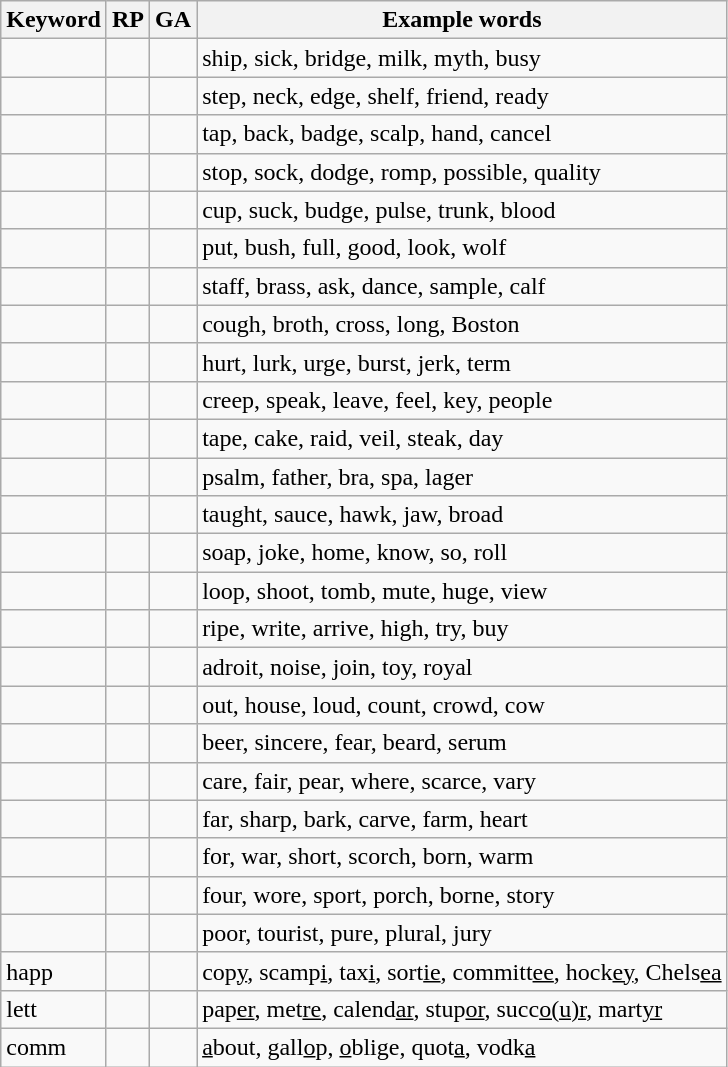<table class="wikitable sortable">
<tr>
<th>Keyword</th>
<th>RP</th>
<th>GA</th>
<th class="unsortable">Example words</th>
</tr>
<tr>
<td></td>
<td> </td>
<td> </td>
<td>ship, sick, bridge, milk, myth, busy</td>
</tr>
<tr>
<td></td>
<td> </td>
<td> </td>
<td>step, neck, edge, shelf, friend, ready</td>
</tr>
<tr>
<td></td>
<td> </td>
<td> </td>
<td>tap, back, badge, scalp, hand, cancel</td>
</tr>
<tr>
<td></td>
<td> </td>
<td> </td>
<td>stop, sock, dodge, romp, possible, quality</td>
</tr>
<tr>
<td></td>
<td> </td>
<td> </td>
<td>cup, suck, budge, pulse, trunk, blood</td>
</tr>
<tr>
<td></td>
<td> </td>
<td> </td>
<td>put, bush, full, good, look, wolf</td>
</tr>
<tr>
<td></td>
<td> </td>
<td> </td>
<td>staff, brass, ask, dance, sample, calf</td>
</tr>
<tr>
<td></td>
<td> </td>
<td> </td>
<td>cough, broth, cross, long, Boston</td>
</tr>
<tr>
<td></td>
<td> </td>
<td> </td>
<td>hurt, lurk, urge, burst, jerk, term</td>
</tr>
<tr>
<td></td>
<td> </td>
<td> </td>
<td>creep, speak, leave, feel, key, people</td>
</tr>
<tr>
<td></td>
<td> </td>
<td> </td>
<td>tape, cake, raid, veil, steak, day</td>
</tr>
<tr>
<td></td>
<td> </td>
<td> </td>
<td>psalm, father, bra, spa, lager</td>
</tr>
<tr>
<td></td>
<td> </td>
<td> </td>
<td>taught, sauce, hawk, jaw, broad</td>
</tr>
<tr>
<td></td>
<td> </td>
<td> </td>
<td>soap, joke, home, know, so, roll</td>
</tr>
<tr>
<td></td>
<td> </td>
<td> </td>
<td>loop, shoot, tomb, mute, huge, view</td>
</tr>
<tr>
<td></td>
<td> </td>
<td> </td>
<td>ripe, write, arrive, high, try, buy</td>
</tr>
<tr>
<td></td>
<td> </td>
<td> </td>
<td>adroit, noise, join, toy, royal</td>
</tr>
<tr>
<td></td>
<td> </td>
<td> </td>
<td>out, house, loud, count, crowd, cow</td>
</tr>
<tr>
<td></td>
<td> </td>
<td> </td>
<td>beer, sincere, fear, beard, serum</td>
</tr>
<tr>
<td></td>
<td> </td>
<td> </td>
<td>care, fair, pear, where, scarce, vary</td>
</tr>
<tr>
<td></td>
<td> </td>
<td> </td>
<td>far, sharp, bark, carve, farm, heart</td>
</tr>
<tr>
<td></td>
<td> </td>
<td> </td>
<td>for, war, short, scorch, born, warm</td>
</tr>
<tr>
<td></td>
<td> </td>
<td> </td>
<td>four, wore, sport, porch, borne, story</td>
</tr>
<tr>
<td></td>
<td> </td>
<td> </td>
<td>poor, tourist, pure, plural, jury</td>
</tr>
<tr>
<td>happ</td>
<td> </td>
<td> </td>
<td>cop<u>y</u>, scamp<u>i</u>, tax<u>i</u>, sort<u>ie</u>, committ<u>ee</u>, hock<u>ey</u>, Chels<u>ea</u></td>
</tr>
<tr>
<td>lett</td>
<td></td>
<td></td>
<td>pap<u>er</u>, met<u>re</u>, calend<u>ar</u>, stup<u>or</u>, succ<u>o(u)r</u>, mart<u>yr</u></td>
</tr>
<tr>
<td>comm</td>
<td></td>
<td></td>
<td><u>a</u>bout, gall<u>o</u>p, <u>o</u>blige, quot<u>a</u>, vodk<u>a</u></td>
</tr>
</table>
